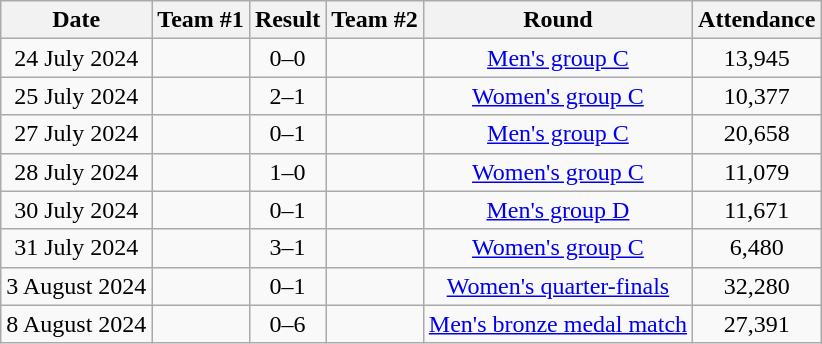<table class="wikitable plainrowheaders sortable" style="text-align:center">
<tr>
<th>Date</th>
<th>Team #1</th>
<th>Result</th>
<th>Team #2</th>
<th>Round</th>
<th>Attendance</th>
</tr>
<tr>
<td>24 July 2024</td>
<td></td>
<td>0–0</td>
<td></td>
<td><a href='#'>Men's group C</a></td>
<td>13,945</td>
</tr>
<tr>
<td>25 July 2024</td>
<td></td>
<td>2–1</td>
<td></td>
<td><a href='#'>Women's group C</a></td>
<td>10,377</td>
</tr>
<tr>
<td>27 July 2024</td>
<td></td>
<td>0–1</td>
<td></td>
<td><a href='#'>Men's group C</a></td>
<td>20,658</td>
</tr>
<tr>
<td>28 July 2024</td>
<td></td>
<td>1–0</td>
<td></td>
<td><a href='#'>Women's group C</a></td>
<td>11,079</td>
</tr>
<tr>
<td>30 July 2024</td>
<td></td>
<td>0–1</td>
<td></td>
<td><a href='#'>Men's group D</a></td>
<td>11,671</td>
</tr>
<tr>
<td>31 July 2024</td>
<td></td>
<td>3–1</td>
<td></td>
<td><a href='#'>Women's group C</a></td>
<td>6,480</td>
</tr>
<tr>
<td>3 August 2024</td>
<td></td>
<td>0–1</td>
<td></td>
<td><a href='#'>Women's quarter-finals</a></td>
<td>32,280</td>
</tr>
<tr>
<td>8 August 2024</td>
<td></td>
<td>0–6</td>
<td></td>
<td><a href='#'>Men's bronze medal match</a></td>
<td>27,391</td>
</tr>
</table>
